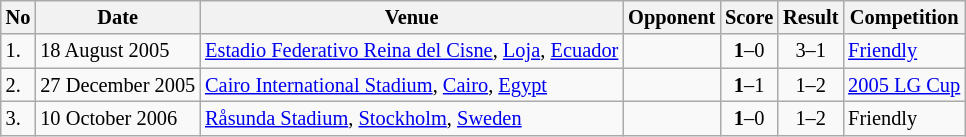<table class="wikitable" style="font-size:85%;">
<tr>
<th>No</th>
<th>Date</th>
<th>Venue</th>
<th>Opponent</th>
<th>Score</th>
<th>Result</th>
<th>Competition</th>
</tr>
<tr>
<td>1.</td>
<td>18 August 2005</td>
<td><a href='#'>Estadio Federativo Reina del Cisne</a>, <a href='#'>Loja</a>, <a href='#'>Ecuador</a></td>
<td></td>
<td align=center><strong>1</strong>–0</td>
<td align=center>3–1</td>
<td><a href='#'>Friendly</a></td>
</tr>
<tr>
<td>2.</td>
<td>27 December 2005</td>
<td><a href='#'>Cairo International Stadium</a>, <a href='#'>Cairo</a>, <a href='#'>Egypt</a></td>
<td></td>
<td align=center><strong>1</strong>–1</td>
<td align=center>1–2</td>
<td><a href='#'>2005 LG Cup</a></td>
</tr>
<tr>
<td>3.</td>
<td>10 October 2006</td>
<td><a href='#'>Råsunda Stadium</a>, <a href='#'>Stockholm</a>, <a href='#'>Sweden</a></td>
<td></td>
<td align=center><strong>1</strong>–0</td>
<td align=center>1–2</td>
<td>Friendly</td>
</tr>
</table>
